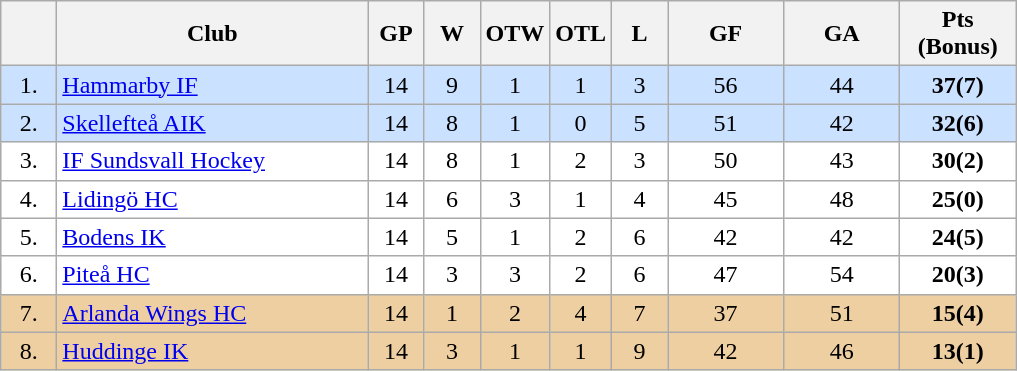<table class="wikitable">
<tr>
<th width="30"></th>
<th width="200">Club</th>
<th width="30">GP</th>
<th width="30">W</th>
<th width="30">OTW</th>
<th width="30">OTL</th>
<th width="30">L</th>
<th width="70">GF</th>
<th width="70">GA</th>
<th width="70">Pts (Bonus)</th>
</tr>
<tr bgcolor="#CAE1FF" align="center">
<td>1.</td>
<td align="left"><a href='#'>Hammarby IF</a></td>
<td>14</td>
<td>9</td>
<td>1</td>
<td>1</td>
<td>3</td>
<td>56</td>
<td>44</td>
<td><strong>37(7)</strong></td>
</tr>
<tr bgcolor="#CAE1FF" align="center">
<td>2.</td>
<td align="left"><a href='#'>Skellefteå AIK</a></td>
<td>14</td>
<td>8</td>
<td>1</td>
<td>0</td>
<td>5</td>
<td>51</td>
<td>42</td>
<td><strong>32(6)</strong></td>
</tr>
<tr bgcolor="#FFFFFF" align="center">
<td>3.</td>
<td align="left"><a href='#'>IF Sundsvall Hockey</a></td>
<td>14</td>
<td>8</td>
<td>1</td>
<td>2</td>
<td>3</td>
<td>50</td>
<td>43</td>
<td><strong>30(2)</strong></td>
</tr>
<tr bgcolor="#FFFFFF" align="center">
<td>4.</td>
<td align="left"><a href='#'>Lidingö HC</a></td>
<td>14</td>
<td>6</td>
<td>3</td>
<td>1</td>
<td>4</td>
<td>45</td>
<td>48</td>
<td><strong>25(0)</strong></td>
</tr>
<tr bgcolor="#FFFFFF" align="center">
<td>5.</td>
<td align="left"><a href='#'>Bodens IK</a></td>
<td>14</td>
<td>5</td>
<td>1</td>
<td>2</td>
<td>6</td>
<td>42</td>
<td>42</td>
<td><strong>24(5)</strong></td>
</tr>
<tr bgcolor="#FFFFFF" align="center">
<td>6.</td>
<td align="left"><a href='#'>Piteå HC</a></td>
<td>14</td>
<td>3</td>
<td>3</td>
<td>2</td>
<td>6</td>
<td>47</td>
<td>54</td>
<td><strong>20(3)</strong></td>
</tr>
<tr bgcolor="#EECFA1" align="center">
<td>7.</td>
<td align="left"><a href='#'>Arlanda Wings HC</a></td>
<td>14</td>
<td>1</td>
<td>2</td>
<td>4</td>
<td>7</td>
<td>37</td>
<td>51</td>
<td><strong>15(4)</strong></td>
</tr>
<tr bgcolor="#EECFA1" align="center">
<td>8.</td>
<td align="left"><a href='#'>Huddinge IK</a></td>
<td>14</td>
<td>3</td>
<td>1</td>
<td>1</td>
<td>9</td>
<td>42</td>
<td>46</td>
<td><strong>13(1)</strong></td>
</tr>
</table>
